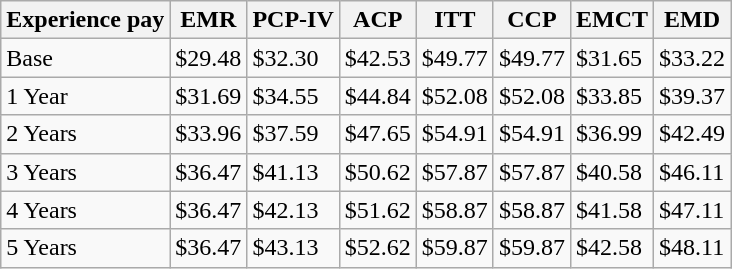<table class="wikitable">
<tr>
<th>Experience pay</th>
<th>EMR</th>
<th>PCP-IV</th>
<th>ACP</th>
<th>ITT</th>
<th>CCP</th>
<th>EMCT</th>
<th>EMD</th>
</tr>
<tr>
<td>Base</td>
<td>$29.48</td>
<td>$32.30</td>
<td>$42.53</td>
<td>$49.77</td>
<td>$49.77</td>
<td>$31.65</td>
<td>$33.22</td>
</tr>
<tr>
<td>1 Year</td>
<td>$31.69</td>
<td>$34.55</td>
<td>$44.84</td>
<td>$52.08</td>
<td>$52.08</td>
<td>$33.85</td>
<td>$39.37</td>
</tr>
<tr>
<td>2 Years</td>
<td>$33.96</td>
<td>$37.59</td>
<td>$47.65</td>
<td>$54.91</td>
<td>$54.91</td>
<td>$36.99</td>
<td>$42.49</td>
</tr>
<tr>
<td>3 Years</td>
<td>$36.47</td>
<td>$41.13</td>
<td>$50.62</td>
<td>$57.87</td>
<td>$57.87</td>
<td>$40.58</td>
<td>$46.11</td>
</tr>
<tr>
<td>4 Years</td>
<td>$36.47</td>
<td>$42.13</td>
<td>$51.62</td>
<td>$58.87</td>
<td>$58.87</td>
<td>$41.58</td>
<td>$47.11</td>
</tr>
<tr>
<td>5 Years</td>
<td>$36.47</td>
<td>$43.13</td>
<td>$52.62</td>
<td>$59.87</td>
<td>$59.87</td>
<td>$42.58</td>
<td>$48.11</td>
</tr>
</table>
